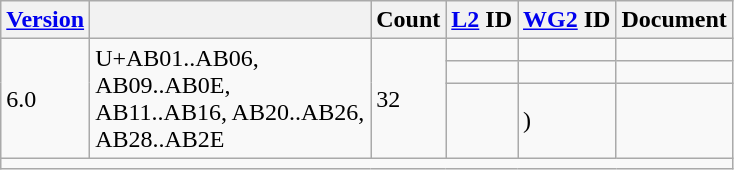<table class="wikitable collapsible sticky-header">
<tr>
<th><a href='#'>Version</a></th>
<th></th>
<th>Count</th>
<th><a href='#'>L2</a> ID</th>
<th><a href='#'>WG2</a> ID</th>
<th>Document</th>
</tr>
<tr>
<td rowspan="3">6.0</td>
<td rowspan="3" width="180">U+AB01..AB06, AB09..AB0E, AB11..AB16, AB20..AB26, AB28..AB2E</td>
<td rowspan="3">32</td>
<td></td>
<td></td>
<td></td>
</tr>
<tr>
<td></td>
<td></td>
<td></td>
</tr>
<tr>
<td></td>
<td> )</td>
<td></td>
</tr>
<tr class="sortbottom">
<td colspan="6"></td>
</tr>
</table>
